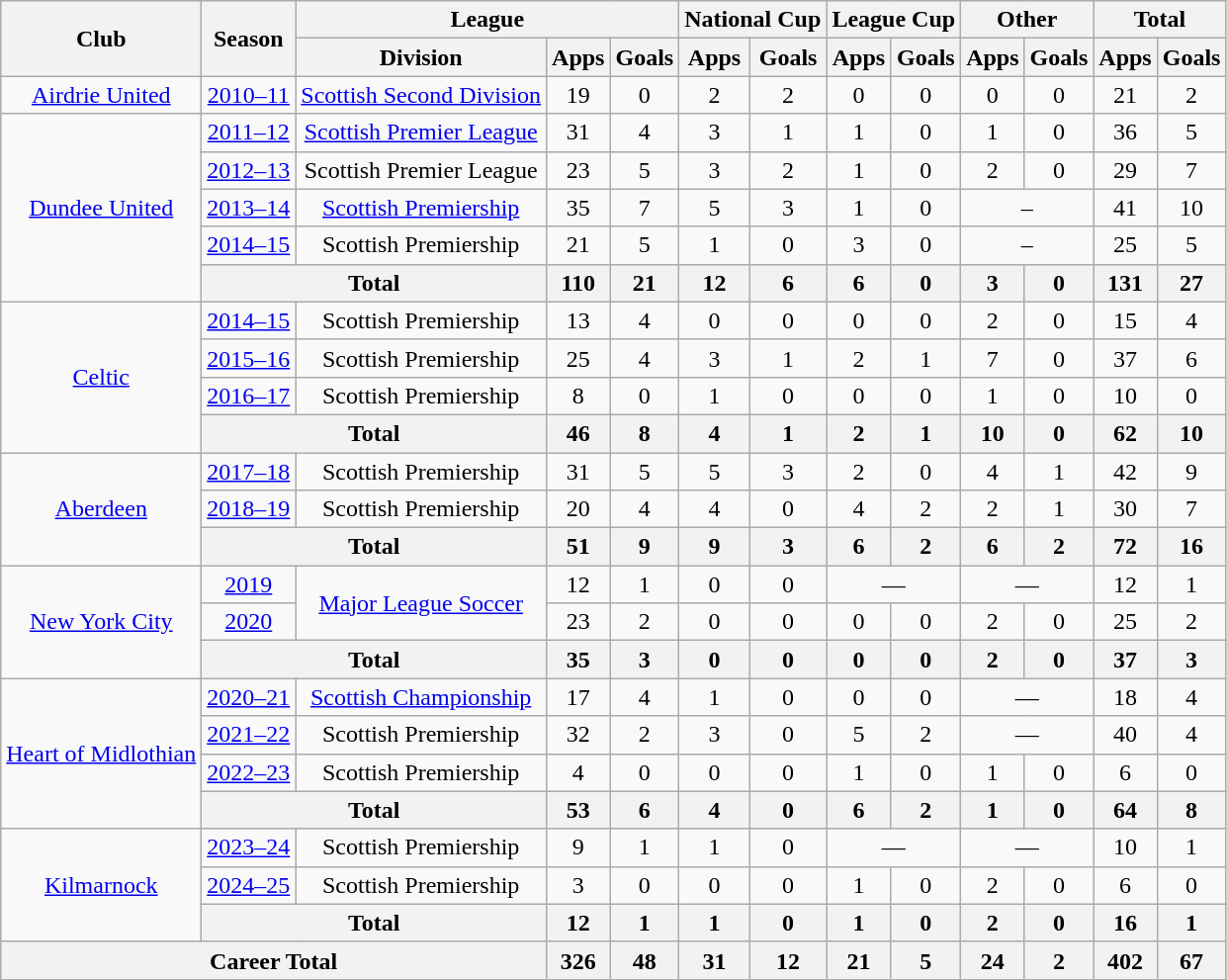<table class="wikitable" style="text-align:center">
<tr>
<th rowspan="2">Club</th>
<th rowspan="2">Season</th>
<th colspan="3">League</th>
<th colspan="2">National Cup</th>
<th colspan="2">League Cup</th>
<th colspan="2">Other</th>
<th colspan="2">Total</th>
</tr>
<tr>
<th>Division</th>
<th>Apps</th>
<th>Goals</th>
<th>Apps</th>
<th>Goals</th>
<th>Apps</th>
<th>Goals</th>
<th>Apps</th>
<th>Goals</th>
<th>Apps</th>
<th>Goals</th>
</tr>
<tr>
<td><a href='#'>Airdrie United</a></td>
<td><a href='#'>2010–11</a></td>
<td><a href='#'>Scottish Second Division</a></td>
<td>19</td>
<td>0</td>
<td>2</td>
<td>2</td>
<td>0</td>
<td>0</td>
<td>0</td>
<td>0</td>
<td>21</td>
<td>2</td>
</tr>
<tr>
<td rowspan="5"><a href='#'>Dundee United</a></td>
<td><a href='#'>2011–12</a></td>
<td><a href='#'>Scottish Premier League</a></td>
<td>31</td>
<td>4</td>
<td>3</td>
<td>1</td>
<td>1</td>
<td>0</td>
<td>1</td>
<td>0</td>
<td>36</td>
<td>5</td>
</tr>
<tr>
<td><a href='#'>2012–13</a></td>
<td>Scottish Premier League</td>
<td>23</td>
<td>5</td>
<td>3</td>
<td>2</td>
<td>1</td>
<td>0</td>
<td>2</td>
<td>0</td>
<td>29</td>
<td>7</td>
</tr>
<tr>
<td><a href='#'>2013–14</a></td>
<td><a href='#'>Scottish Premiership</a></td>
<td>35</td>
<td>7</td>
<td>5</td>
<td>3</td>
<td>1</td>
<td>0</td>
<td colspan="2">–</td>
<td>41</td>
<td>10</td>
</tr>
<tr>
<td><a href='#'>2014–15</a></td>
<td>Scottish Premiership</td>
<td>21</td>
<td>5</td>
<td>1</td>
<td>0</td>
<td>3</td>
<td>0</td>
<td colspan="2">–</td>
<td>25</td>
<td>5</td>
</tr>
<tr>
<th colspan="2">Total</th>
<th>110</th>
<th>21</th>
<th>12</th>
<th>6</th>
<th>6</th>
<th>0</th>
<th>3</th>
<th>0</th>
<th>131</th>
<th>27</th>
</tr>
<tr>
<td rowspan="4"><a href='#'>Celtic</a></td>
<td><a href='#'>2014–15</a></td>
<td>Scottish Premiership</td>
<td>13</td>
<td>4</td>
<td>0</td>
<td>0</td>
<td>0</td>
<td>0</td>
<td>2</td>
<td>0</td>
<td>15</td>
<td>4</td>
</tr>
<tr>
<td><a href='#'>2015–16</a></td>
<td>Scottish Premiership</td>
<td>25</td>
<td>4</td>
<td>3</td>
<td>1</td>
<td>2</td>
<td>1</td>
<td>7</td>
<td>0</td>
<td>37</td>
<td>6</td>
</tr>
<tr>
<td><a href='#'>2016–17</a></td>
<td>Scottish Premiership</td>
<td>8</td>
<td>0</td>
<td>1</td>
<td>0</td>
<td>0</td>
<td>0</td>
<td>1</td>
<td>0</td>
<td>10</td>
<td>0</td>
</tr>
<tr>
<th colspan="2">Total</th>
<th>46</th>
<th>8</th>
<th>4</th>
<th>1</th>
<th>2</th>
<th>1</th>
<th>10</th>
<th>0</th>
<th>62</th>
<th>10</th>
</tr>
<tr>
<td rowspan="3"><a href='#'>Aberdeen</a></td>
<td><a href='#'>2017–18</a></td>
<td>Scottish Premiership</td>
<td>31</td>
<td>5</td>
<td>5</td>
<td>3</td>
<td>2</td>
<td>0</td>
<td>4</td>
<td>1</td>
<td>42</td>
<td>9</td>
</tr>
<tr>
<td><a href='#'>2018–19</a></td>
<td>Scottish Premiership</td>
<td>20</td>
<td>4</td>
<td>4</td>
<td>0</td>
<td>4</td>
<td>2</td>
<td>2</td>
<td>1</td>
<td>30</td>
<td>7</td>
</tr>
<tr>
<th colspan=2>Total</th>
<th>51</th>
<th>9</th>
<th>9</th>
<th>3</th>
<th>6</th>
<th>2</th>
<th>6</th>
<th>2</th>
<th>72</th>
<th>16</th>
</tr>
<tr>
<td rowspan="3"><a href='#'>New York City</a></td>
<td><a href='#'>2019</a></td>
<td rowspan="2"><a href='#'>Major League Soccer</a></td>
<td>12</td>
<td>1</td>
<td>0</td>
<td>0</td>
<td colspan=2>—</td>
<td colspan=2>—</td>
<td>12</td>
<td>1</td>
</tr>
<tr>
<td><a href='#'>2020</a></td>
<td>23</td>
<td>2</td>
<td>0</td>
<td>0</td>
<td>0</td>
<td>0</td>
<td>2</td>
<td>0</td>
<td>25</td>
<td>2</td>
</tr>
<tr>
<th colspan=2>Total</th>
<th>35</th>
<th>3</th>
<th>0</th>
<th>0</th>
<th>0</th>
<th>0</th>
<th>2</th>
<th>0</th>
<th>37</th>
<th>3</th>
</tr>
<tr>
<td rowspan="4"><a href='#'>Heart of Midlothian</a></td>
<td><a href='#'>2020–21</a></td>
<td><a href='#'>Scottish Championship</a></td>
<td>17</td>
<td>4</td>
<td>1</td>
<td>0</td>
<td>0</td>
<td>0</td>
<td colspan=2>—</td>
<td>18</td>
<td>4</td>
</tr>
<tr>
<td><a href='#'>2021–22</a></td>
<td>Scottish Premiership</td>
<td>32</td>
<td>2</td>
<td>3</td>
<td>0</td>
<td>5</td>
<td>2</td>
<td colspan=2>—</td>
<td>40</td>
<td>4</td>
</tr>
<tr>
<td><a href='#'>2022–23</a></td>
<td>Scottish Premiership</td>
<td>4</td>
<td>0</td>
<td>0</td>
<td>0</td>
<td>1</td>
<td>0</td>
<td>1</td>
<td>0</td>
<td>6</td>
<td>0</td>
</tr>
<tr>
<th colspan=2>Total</th>
<th>53</th>
<th>6</th>
<th>4</th>
<th>0</th>
<th>6</th>
<th>2</th>
<th>1</th>
<th>0</th>
<th>64</th>
<th>8</th>
</tr>
<tr>
<td rowspan="3"><a href='#'>Kilmarnock</a></td>
<td><a href='#'>2023–24</a></td>
<td>Scottish Premiership</td>
<td>9</td>
<td>1</td>
<td>1</td>
<td>0</td>
<td colspan=2>—</td>
<td colspan=2>—</td>
<td>10</td>
<td>1</td>
</tr>
<tr>
<td><a href='#'>2024–25</a></td>
<td>Scottish Premiership</td>
<td>3</td>
<td>0</td>
<td>0</td>
<td>0</td>
<td>1</td>
<td>0</td>
<td>2</td>
<td>0</td>
<td>6</td>
<td>0</td>
</tr>
<tr>
<th colspan=2>Total</th>
<th>12</th>
<th>1</th>
<th>1</th>
<th>0</th>
<th>1</th>
<th>0</th>
<th>2</th>
<th>0</th>
<th>16</th>
<th>1</th>
</tr>
<tr>
<th colspan="3">Career Total</th>
<th>326</th>
<th>48</th>
<th>31</th>
<th>12</th>
<th>21</th>
<th>5</th>
<th>24</th>
<th>2</th>
<th>402</th>
<th>67</th>
</tr>
</table>
